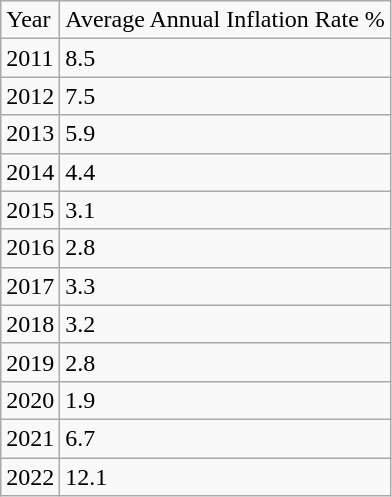<table class="wikitable">
<tr>
<td>Year</td>
<td>Average  Annual Inflation Rate %</td>
</tr>
<tr>
<td>2011</td>
<td>8.5</td>
</tr>
<tr>
<td>2012</td>
<td>7.5</td>
</tr>
<tr>
<td>2013</td>
<td>5.9</td>
</tr>
<tr>
<td>2014</td>
<td>4.4</td>
</tr>
<tr>
<td>2015</td>
<td>3.1</td>
</tr>
<tr>
<td>2016</td>
<td>2.8</td>
</tr>
<tr>
<td>2017</td>
<td>3.3</td>
</tr>
<tr>
<td>2018</td>
<td>3.2</td>
</tr>
<tr>
<td>2019</td>
<td>2.8</td>
</tr>
<tr>
<td>2020</td>
<td>1.9</td>
</tr>
<tr>
<td>2021</td>
<td>6.7</td>
</tr>
<tr>
<td>2022</td>
<td>12.1</td>
</tr>
</table>
